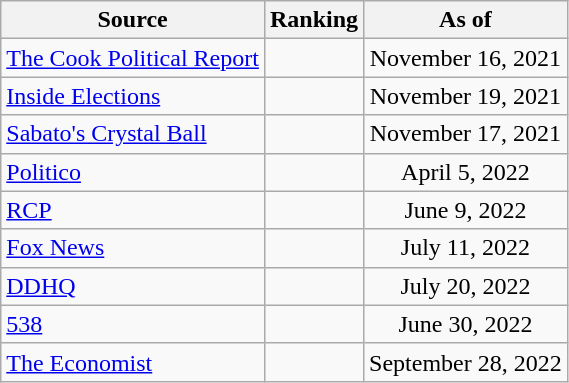<table class="wikitable" style="text-align:center">
<tr>
<th>Source</th>
<th>Ranking</th>
<th>As of</th>
</tr>
<tr>
<td align=left><a href='#'>The Cook Political Report</a></td>
<td></td>
<td>November 16, 2021</td>
</tr>
<tr>
<td align=left><a href='#'>Inside Elections</a></td>
<td></td>
<td>November 19, 2021</td>
</tr>
<tr>
<td align=left><a href='#'>Sabato's Crystal Ball</a></td>
<td></td>
<td>November 17, 2021</td>
</tr>
<tr>
<td align="left"><a href='#'>Politico</a></td>
<td></td>
<td>April 5, 2022</td>
</tr>
<tr>
<td align="left"><a href='#'>RCP</a></td>
<td></td>
<td>June 9, 2022</td>
</tr>
<tr>
<td align=left><a href='#'>Fox News</a></td>
<td></td>
<td>July 11, 2022</td>
</tr>
<tr>
<td align="left"><a href='#'>DDHQ</a></td>
<td></td>
<td>July 20, 2022</td>
</tr>
<tr>
<td align="left"><a href='#'>538</a></td>
<td></td>
<td>June 30, 2022</td>
</tr>
<tr>
<td align="left"><a href='#'>The Economist</a></td>
<td></td>
<td>September 28, 2022</td>
</tr>
</table>
